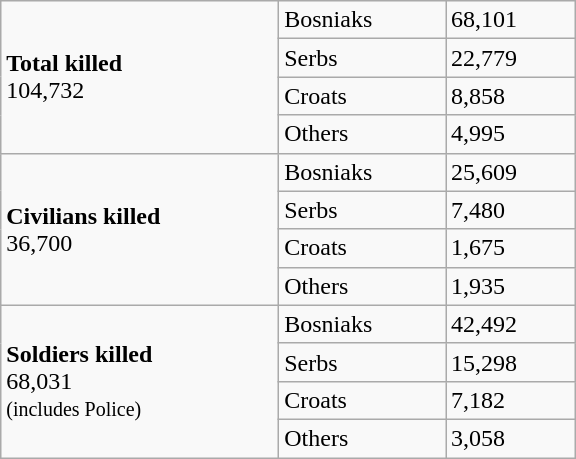<table class="wikitable floatright" style="width: 24em">
<tr>
<td rowspan=4><strong>Total killed</strong><br>104,732</td>
<td>Bosniaks</td>
<td>68,101</td>
</tr>
<tr>
<td>Serbs</td>
<td>22,779</td>
</tr>
<tr>
<td>Croats</td>
<td>8,858</td>
</tr>
<tr>
<td>Others</td>
<td>4,995</td>
</tr>
<tr>
<td rowspan=4><strong>Civilians killed</strong><br>36,700</td>
<td>Bosniaks</td>
<td>25,609</td>
</tr>
<tr>
<td>Serbs</td>
<td>7,480</td>
</tr>
<tr>
<td>Croats</td>
<td>1,675</td>
</tr>
<tr>
<td>Others</td>
<td>1,935</td>
</tr>
<tr>
<td rowspan=4><strong>Soldiers killed</strong><br>68,031<br><small>(includes Police)</small></td>
<td>Bosniaks</td>
<td>42,492</td>
</tr>
<tr>
<td>Serbs</td>
<td>15,298</td>
</tr>
<tr>
<td>Croats</td>
<td>7,182</td>
</tr>
<tr>
<td>Others</td>
<td>3,058</td>
</tr>
</table>
